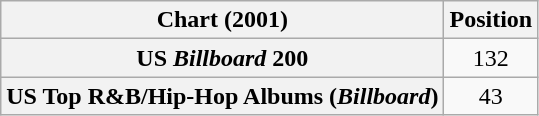<table class="wikitable sortable plainrowheaders" style="text-align:center">
<tr>
<th scope="col">Chart (2001)</th>
<th scope="col">Position</th>
</tr>
<tr>
<th scope="row">US <em>Billboard</em> 200</th>
<td>132</td>
</tr>
<tr>
<th scope="row">US Top R&B/Hip-Hop Albums (<em>Billboard</em>)</th>
<td>43</td>
</tr>
</table>
